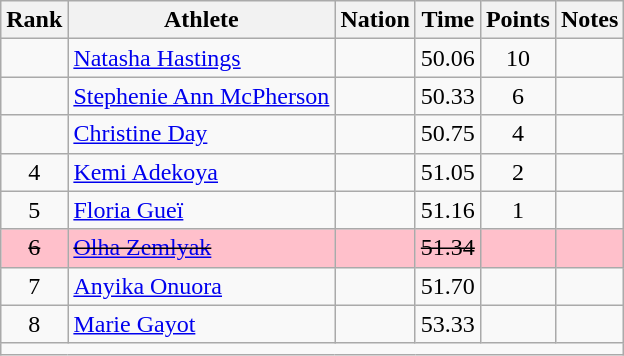<table class="wikitable mw-datatable sortable" style="text-align:center;">
<tr>
<th>Rank</th>
<th>Athlete</th>
<th>Nation</th>
<th>Time</th>
<th>Points</th>
<th>Notes</th>
</tr>
<tr>
<td></td>
<td align=left><a href='#'>Natasha Hastings</a></td>
<td align=left></td>
<td>50.06</td>
<td>10</td>
<td></td>
</tr>
<tr>
<td></td>
<td align=left><a href='#'>Stephenie Ann McPherson</a></td>
<td align=left></td>
<td>50.33</td>
<td>6</td>
<td></td>
</tr>
<tr>
<td></td>
<td align=left><a href='#'>Christine Day</a></td>
<td align=left></td>
<td>50.75</td>
<td>4</td>
<td></td>
</tr>
<tr>
<td>4</td>
<td align=left><a href='#'>Kemi Adekoya</a></td>
<td align=left></td>
<td>51.05</td>
<td>2</td>
<td></td>
</tr>
<tr>
<td>5</td>
<td align=left><a href='#'>Floria Gueï</a></td>
<td align=left></td>
<td>51.16</td>
<td>1</td>
<td></td>
</tr>
<tr bgcolor=pink>
<td><s>6</s></td>
<td align=left><s><a href='#'>Olha Zemlyak</a></s></td>
<td align=left><s></s></td>
<td><s>51.34</s></td>
<td></td>
<td></td>
</tr>
<tr>
<td>7</td>
<td align=left><a href='#'>Anyika Onuora</a></td>
<td align=left></td>
<td>51.70</td>
<td></td>
<td></td>
</tr>
<tr>
<td>8</td>
<td align=left><a href='#'>Marie Gayot</a></td>
<td align=left></td>
<td>53.33</td>
<td></td>
<td></td>
</tr>
<tr class="sortbottom">
<td colspan=6></td>
</tr>
</table>
